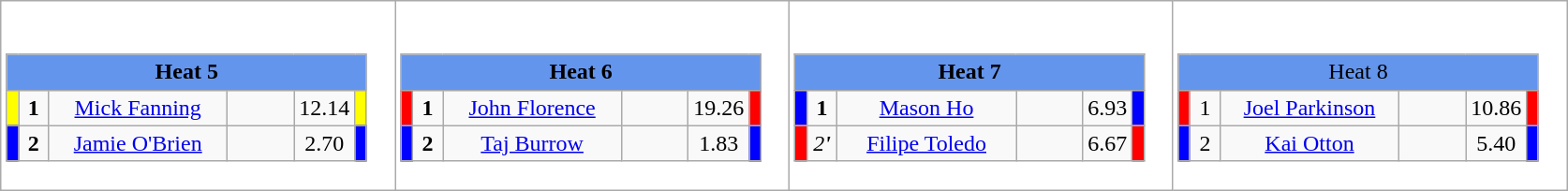<table class="wikitable" style="background:#fff;">
<tr>
<td><div><br><table class="wikitable">
<tr>
<td colspan="6"  style="text-align:center; background:#6495ed;"><strong>Heat 5</strong></td>
</tr>
<tr>
<td style="width:01px; background: #ff0;"></td>
<td style="width:14px; text-align:center;"><strong>1</strong></td>
<td style="width:120px; text-align:center;"><a href='#'>Mick Fanning</a></td>
<td style="width:40px; text-align:center;"></td>
<td style="width:20px; text-align:center;">12.14</td>
<td style="width:01px; background: #ff0;"></td>
</tr>
<tr>
<td style="width:01px; background: #00f;"></td>
<td style="width:14px; text-align:center;"><strong>2</strong></td>
<td style="width:120px; text-align:center;"><a href='#'>Jamie O'Brien</a></td>
<td style="width:40px; text-align:center;"></td>
<td style="width:20px; text-align:center;">2.70</td>
<td style="width:01px; background: #00f;"></td>
</tr>
</table>
</div></td>
<td><div><br><table class="wikitable">
<tr>
<td colspan="6"  style="text-align:center; background:#6495ed;"><strong>Heat 6</strong></td>
</tr>
<tr>
<td style="width:01px; background: #f00;"></td>
<td style="width:14px; text-align:center;"><strong>1</strong></td>
<td style="width:120px; text-align:center;"><a href='#'>John Florence</a></td>
<td style="width:40px; text-align:center;"></td>
<td style="width:20px; text-align:center;">19.26</td>
<td style="width:01px; background: #f00;"></td>
</tr>
<tr>
<td style="width:01px; background: #00f;"></td>
<td style="width:14px; text-align:center;"><strong>2</strong></td>
<td style="width:120px; text-align:center;"><a href='#'>Taj Burrow</a></td>
<td style="width:40px; text-align:center;"></td>
<td style="width:20px; text-align:center;">1.83</td>
<td style="width:01px; background: #00f;"></td>
</tr>
</table>
</div></td>
<td><div><br><table class="wikitable">
<tr>
<td colspan="6"  style="text-align:center; background:#6495ed;"><strong>Heat 7</strong></td>
</tr>
<tr>
<td style="width:01px; background: #00f;"></td>
<td style="width:14px; text-align:center;"><strong>1</strong></td>
<td style="width:120px; text-align:center;"><a href='#'>Mason Ho</a></td>
<td style="width:40px; text-align:center;"></td>
<td style="width:20px; text-align:center;">6.93</td>
<td style="width:01px; background: #00f;"></td>
</tr>
<tr>
<td style="width:01px; background: #f00;"></td>
<td style="width:14px; text-align:center;"><em>2<strong>'</td>
<td style="width:120px; text-align:center;"><a href='#'>Filipe Toledo</a></td>
<td style="width:40px; text-align:center;"></td>
<td style="width:20px; text-align:center;">6.67</td>
<td style="width:01px; background: #f00;"></td>
</tr>
</table>
</div></td>
<td><div><br><table class="wikitable">
<tr>
<td colspan="6"  style="text-align:center; background:#6495ed;"></strong>Heat 8<strong></td>
</tr>
<tr>
<td style="width:01px; background: #f00;"></td>
<td style="width:14px; text-align:center;"></strong>1<strong></td>
<td style="width:120px; text-align:center;"><a href='#'>Joel Parkinson</a></td>
<td style="width:40px; text-align:center;"></td>
<td style="width:20px; text-align:center;">10.86</td>
<td style="width:01px; background: #f00;"></td>
</tr>
<tr>
<td style="width:01px; background: #00f;"></td>
<td style="width:14px; text-align:center;"></strong>2<strong></td>
<td style="width:120px; text-align:center;"><a href='#'>Kai Otton</a></td>
<td style="width:40px; text-align:center;"></td>
<td style="width:20px; text-align:center;">5.40</td>
<td style="width:01px; background: #00f;"></td>
</tr>
</table>
</div></td>
</tr>
</table>
